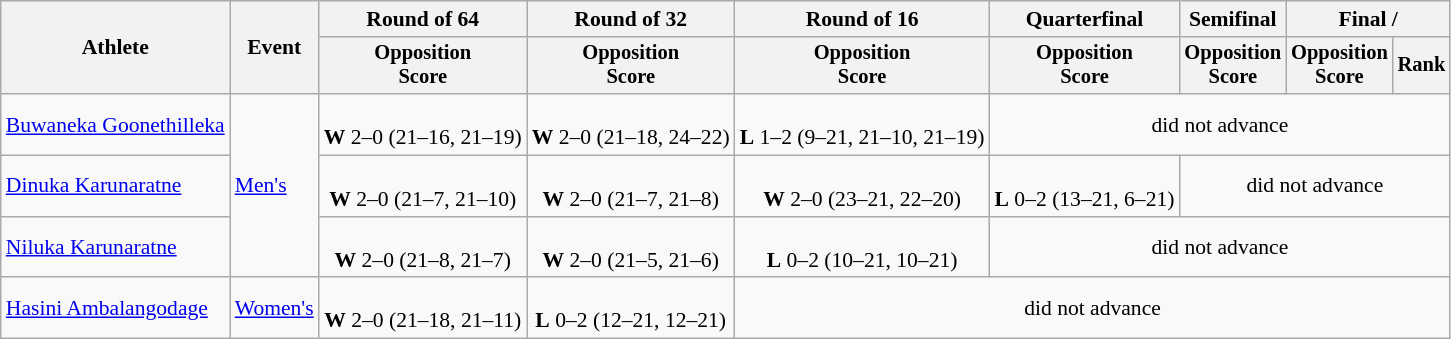<table class=wikitable style="font-size:90%">
<tr>
<th rowspan=2>Athlete</th>
<th rowspan=2>Event</th>
<th>Round of 64</th>
<th>Round of 32</th>
<th>Round of 16</th>
<th>Quarterfinal</th>
<th>Semifinal</th>
<th colspan=2>Final / </th>
</tr>
<tr style="font-size:95%">
<th>Opposition<br>Score</th>
<th>Opposition<br>Score</th>
<th>Opposition<br>Score</th>
<th>Opposition<br>Score</th>
<th>Opposition<br>Score</th>
<th>Opposition<br>Score</th>
<th>Rank</th>
</tr>
<tr align=center>
<td align=left><a href='#'>Buwaneka Goonethilleka</a></td>
<td align=left rowspan=3><a href='#'>Men's</a></td>
<td><br><strong>W</strong> 2–0 (21–16, 21–19)</td>
<td><br><strong>W</strong> 2–0 (21–18, 24–22)</td>
<td><br><strong>L</strong> 1–2 (9–21, 21–10, 21–19)</td>
<td colspan=4>did not advance</td>
</tr>
<tr align=center>
<td align=left><a href='#'>Dinuka Karunaratne</a></td>
<td><br><strong>W</strong> 2–0 (21–7, 21–10)</td>
<td><br><strong>W</strong> 2–0 (21–7, 21–8)</td>
<td><br><strong>W</strong> 2–0 (23–21, 22–20)</td>
<td><br><strong>L</strong> 0–2 (13–21, 6–21)</td>
<td colspan=3>did not advance</td>
</tr>
<tr align=center>
<td align=left><a href='#'>Niluka Karunaratne</a></td>
<td><br><strong>W</strong> 2–0 (21–8, 21–7)</td>
<td><br><strong>W</strong> 2–0 (21–5, 21–6)</td>
<td><br><strong>L</strong> 0–2 (10–21, 10–21)</td>
<td colspan=4>did not advance</td>
</tr>
<tr align=center>
<td align=left><a href='#'>Hasini Ambalangodage</a></td>
<td align=left><a href='#'>Women's</a></td>
<td><br><strong>W</strong> 2–0 (21–18, 21–11)</td>
<td><br><strong>L</strong> 0–2 (12–21, 12–21)</td>
<td colspan=5>did not advance</td>
</tr>
</table>
